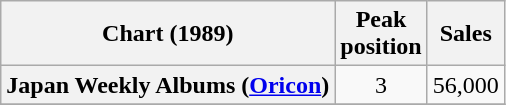<table class="wikitable sortable plainrowheaders" style="text-align:center;">
<tr>
<th scope="col">Chart (1989)</th>
<th scope="col">Peak<br>position</th>
<th scope="col">Sales</th>
</tr>
<tr>
<th scope="row">Japan Weekly Albums (<a href='#'>Oricon</a>)</th>
<td style="text-align:center;">3</td>
<td style="text-align:left;">56,000</td>
</tr>
<tr>
</tr>
</table>
